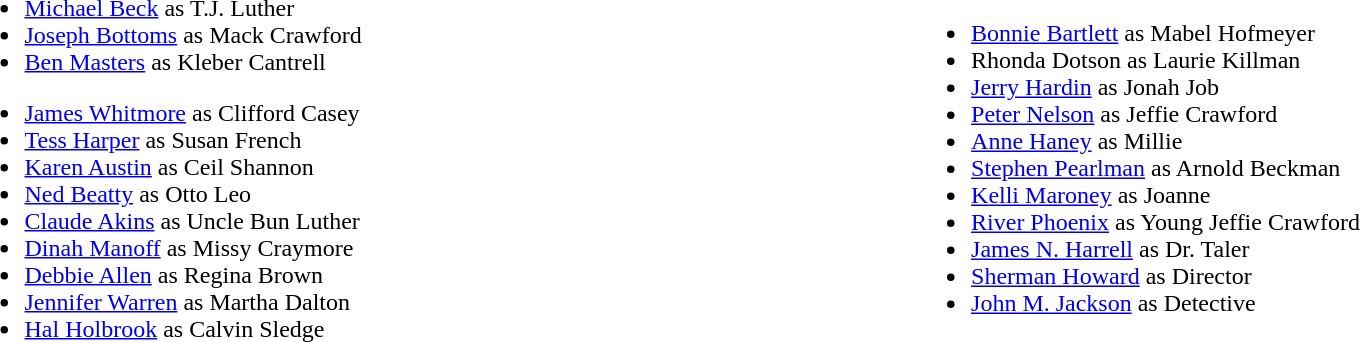<table width="100%">
<tr>
<td width="50 % valign="top"><br><ul><li><a href='#'>Michael Beck</a> as T.J. Luther</li><li><a href='#'>Joseph Bottoms</a> as Mack Crawford</li><li><a href='#'>Ben Masters</a> as Kleber Cantrell</li></ul><ul><li><a href='#'>James Whitmore</a> as Clifford Casey</li><li><a href='#'>Tess Harper</a> as Susan French</li><li><a href='#'>Karen Austin</a> as Ceil Shannon</li><li><a href='#'>Ned Beatty</a> as Otto Leo</li><li><a href='#'>Claude Akins</a> as Uncle Bun Luther</li><li><a href='#'>Dinah Manoff</a> as Missy Craymore</li><li><a href='#'>Debbie Allen</a> as Regina Brown</li><li><a href='#'>Jennifer Warren</a> as  Martha Dalton</li><li><a href='#'>Hal Holbrook</a> as Calvin Sledge</li></ul></td>
<td width="50 % valign="top"><br><ul><li><a href='#'>Bonnie Bartlett</a> as Mabel Hofmeyer</li><li>Rhonda Dotson as Laurie Killman</li><li><a href='#'>Jerry Hardin</a> as Jonah Job</li><li><a href='#'>Peter Nelson</a> as Jeffie Crawford</li><li><a href='#'>Anne Haney</a> as Millie</li><li><a href='#'>Stephen Pearlman</a> as Arnold Beckman</li><li><a href='#'>Kelli Maroney</a> as Joanne</li><li><a href='#'>River Phoenix</a> as Young Jeffie Crawford</li><li><a href='#'>James N. Harrell</a> as Dr. Taler</li><li><a href='#'>Sherman Howard</a> as Director</li><li><a href='#'>John M. Jackson</a> as Detective</li></ul></td>
</tr>
</table>
